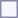<table style="border:1px solid #8888aa; background-color:#f7f8ff; padding:5px; font-size:95%; margin: 0px 12px 12px 0px;">
</table>
